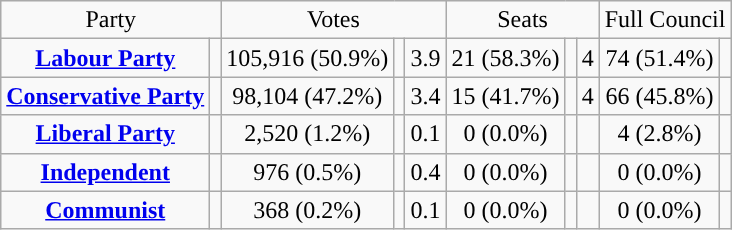<table class=wikitable style="text-align:center;">
<tr>
<td colspan=2>Party</td>
<td colspan=3>Votes</td>
<td colspan=3>Seats</td>
<td colspan=3>Full Council</td>
</tr>
<tr>
<td><strong><a href='#'>Labour Party</a></strong></td>
<td style="background:"></td>
<td>105,916 (50.9%)</td>
<td></td>
<td> 3.9</td>
<td>21 (58.3%)</td>
<td></td>
<td> 4</td>
<td>74 (51.4%)</td>
<td></td>
</tr>
<tr>
<td><strong><a href='#'>Conservative Party</a></strong></td>
<td style="background:"></td>
<td>98,104 (47.2%)</td>
<td></td>
<td> 3.4</td>
<td>15 (41.7%)</td>
<td></td>
<td> 4</td>
<td>66 (45.8%)</td>
<td></td>
</tr>
<tr>
<td><strong><a href='#'>Liberal Party</a></strong></td>
<td style="background:"></td>
<td>2,520 (1.2%)</td>
<td></td>
<td> 0.1</td>
<td>0 (0.0%)</td>
<td></td>
<td></td>
<td>4 (2.8%)</td>
<td></td>
</tr>
<tr>
<td><strong><a href='#'>Independent</a></strong></td>
<td style="background:"></td>
<td>976 (0.5%)</td>
<td></td>
<td> 0.4</td>
<td>0 (0.0%)</td>
<td></td>
<td></td>
<td>0 (0.0%)</td>
<td></td>
</tr>
<tr>
<td><strong><a href='#'>Communist</a></strong></td>
<td style="background:"></td>
<td>368 (0.2%)</td>
<td></td>
<td> 0.1</td>
<td>0 (0.0%)</td>
<td></td>
<td></td>
<td>0 (0.0%)</td>
<td></td>
</tr>
</table>
